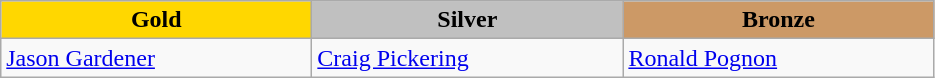<table class="wikitable" style="text-align:left">
<tr align="center">
<td width=200 bgcolor=gold><strong>Gold</strong></td>
<td width=200 bgcolor=silver><strong>Silver</strong></td>
<td width=200 bgcolor=CC9966><strong>Bronze</strong></td>
</tr>
<tr>
<td><a href='#'>Jason Gardener</a><br><em></em></td>
<td><a href='#'>Craig Pickering</a><br><em></em></td>
<td><a href='#'>Ronald Pognon</a><br><em></em></td>
</tr>
</table>
